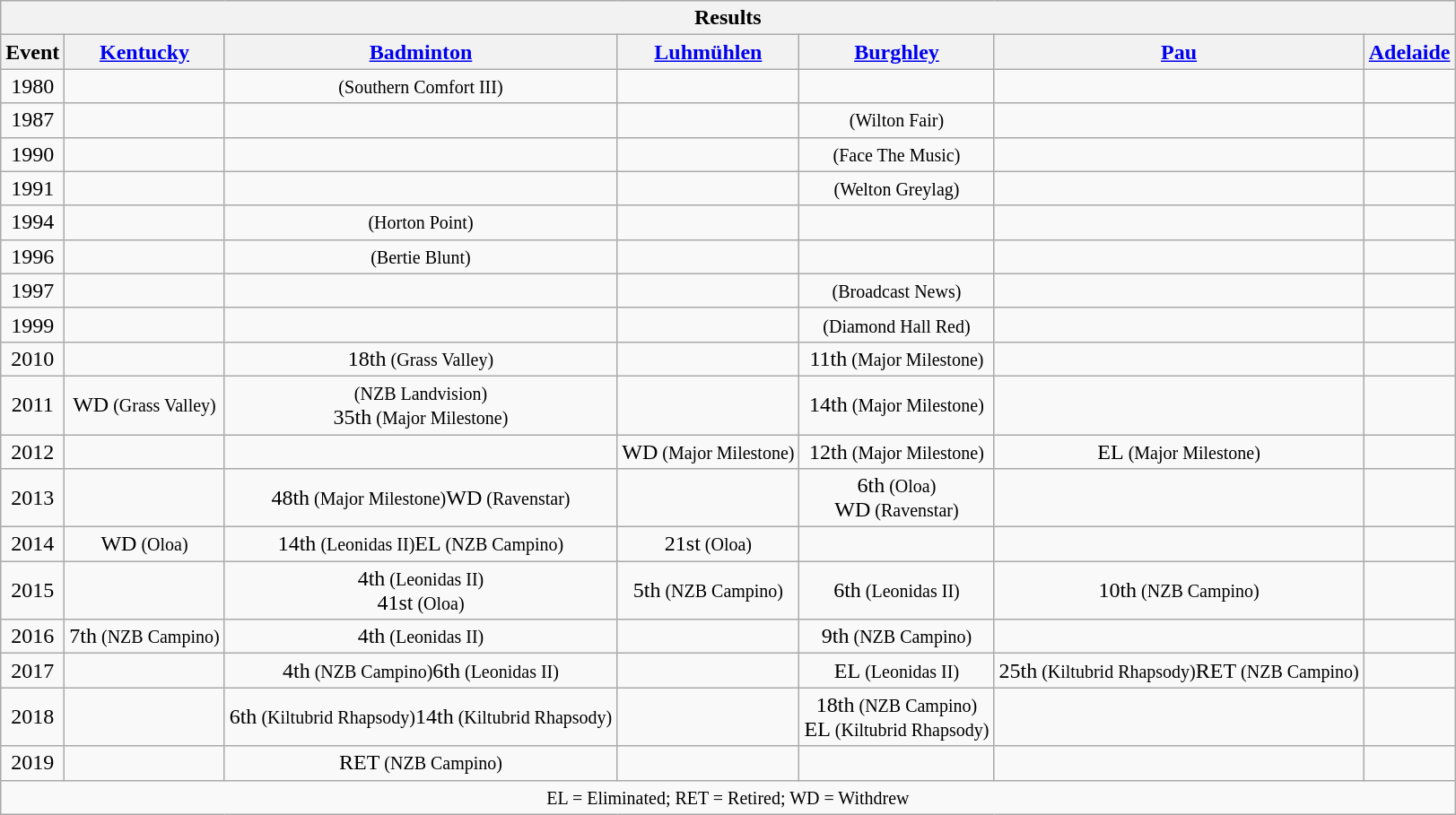<table class="wikitable" style="text-align:center">
<tr>
<th colspan=13 align=center><strong>Results</strong></th>
</tr>
<tr>
<th>Event</th>
<th><a href='#'>Kentucky</a></th>
<th><a href='#'>Badminton</a></th>
<th><a href='#'>Luhmühlen</a></th>
<th><a href='#'>Burghley</a></th>
<th><a href='#'>Pau</a></th>
<th><a href='#'>Adelaide</a></th>
</tr>
<tr>
<td>1980</td>
<td></td>
<td><small> (Southern Comfort III)</small></td>
<td></td>
<td></td>
<td></td>
<td></td>
</tr>
<tr>
<td>1987</td>
<td></td>
<td></td>
<td></td>
<td><small> (Wilton Fair)</small></td>
<td></td>
<td></td>
</tr>
<tr>
<td>1990</td>
<td></td>
<td></td>
<td></td>
<td><small> (Face The Music)</small></td>
<td></td>
<td></td>
</tr>
<tr>
<td>1991</td>
<td></td>
<td></td>
<td></td>
<td><small> (Welton Greylag)</small></td>
<td></td>
<td></td>
</tr>
<tr>
<td>1994</td>
<td></td>
<td><small> (Horton Point)</small></td>
<td></td>
<td></td>
<td></td>
<td></td>
</tr>
<tr>
<td>1996</td>
<td></td>
<td><small> (Bertie Blunt)</small></td>
<td></td>
<td></td>
<td></td>
<td></td>
</tr>
<tr>
<td>1997</td>
<td></td>
<td></td>
<td></td>
<td><small> (Broadcast News)</small></td>
<td></td>
<td></td>
</tr>
<tr>
<td>1999</td>
<td></td>
<td></td>
<td></td>
<td><small> (Diamond Hall Red)</small></td>
<td></td>
<td></td>
</tr>
<tr>
<td>2010</td>
<td></td>
<td>18th<small> (Grass Valley)</small></td>
<td></td>
<td>11th<small> (Major Milestone)</small></td>
<td></td>
<td></td>
</tr>
<tr>
<td>2011</td>
<td>WD<small> (Grass Valley)</small></td>
<td><small> (NZB Landvision)</small><br>35th<small> (Major Milestone)</small></td>
<td></td>
<td>14th<small> (Major Milestone)</small></td>
<td></td>
<td></td>
</tr>
<tr>
<td>2012</td>
<td></td>
<td></td>
<td>WD<small> (Major Milestone)</small></td>
<td>12th<small> (Major Milestone)</small></td>
<td>EL<small> (Major Milestone)</small></td>
<td></td>
</tr>
<tr>
<td>2013</td>
<td></td>
<td>48th<small> (Major Milestone)</small>WD<small> (Ravenstar)</small></td>
<td></td>
<td>6th<small> (Oloa)</small><br>WD<small> (Ravenstar)</small></td>
<td></td>
<td></td>
</tr>
<tr>
<td>2014</td>
<td>WD<small> (Oloa)</small></td>
<td>14th<small> (Leonidas II)</small>EL<small> (NZB Campino)</small></td>
<td>21st<small> (Oloa)</small></td>
<td></td>
<td></td>
<td></td>
</tr>
<tr>
<td>2015</td>
<td></td>
<td>4th<small> (Leonidas II)</small><br>41st<small> (Oloa)</small></td>
<td>5th<small> (NZB Campino)</small></td>
<td>6th<small> (Leonidas II)</small></td>
<td>10th<small> (NZB Campino)</small></td>
<td></td>
</tr>
<tr>
<td>2016</td>
<td>7th<small> (NZB Campino)</small></td>
<td>4th<small> (Leonidas II)</small></td>
<td></td>
<td>9th<small> (NZB Campino)</small></td>
<td></td>
<td></td>
</tr>
<tr>
<td>2017</td>
<td></td>
<td>4th<small> (NZB Campino)</small>6th<small> (Leonidas II)</small></td>
<td></td>
<td>EL<small> (Leonidas II)</small></td>
<td>25th<small> (Kiltubrid Rhapsody)</small>RET<small> (NZB Campino)</small></td>
<td></td>
</tr>
<tr>
<td>2018</td>
<td></td>
<td>6th<small> (Kiltubrid Rhapsody)</small>14th<small> (Kiltubrid Rhapsody)</small></td>
<td></td>
<td>18th<small> (NZB Campino)</small><br>EL<small> (Kiltubrid Rhapsody)</small></td>
<td></td>
<td></td>
</tr>
<tr>
<td>2019</td>
<td></td>
<td>RET<small> (NZB Campino)</small></td>
<td></td>
<td></td>
<td></td>
<td></td>
</tr>
<tr>
<td colspan=13 align=center><small> EL = Eliminated; RET = Retired; WD = Withdrew </small></td>
</tr>
</table>
